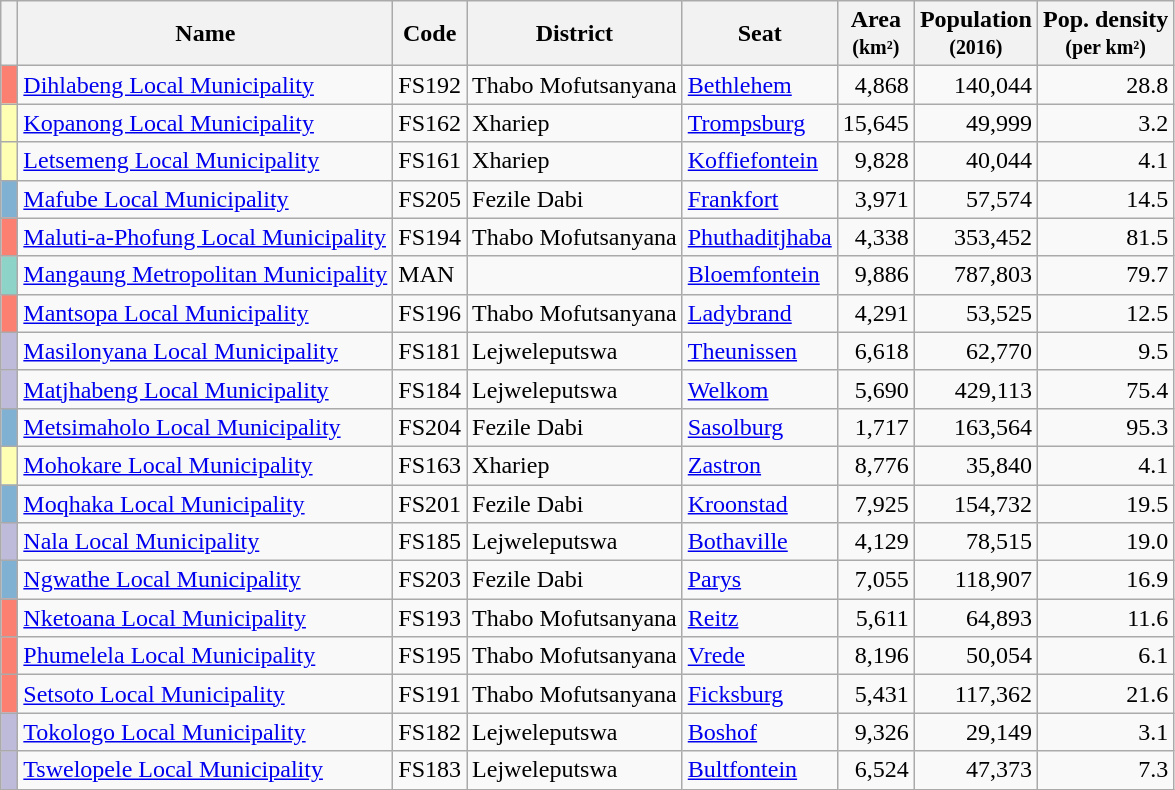<table class="wikitable sortable">
<tr>
<th class="unsortable"> </th>
<th>Name</th>
<th>Code</th>
<th>District</th>
<th>Seat</th>
<th>Area<br><small>(km²)</small></th>
<th>Population<br><small>(2016)</small></th>
<th>Pop. density<br><small>(per km²)</small></th>
</tr>
<tr>
<td style="text-align:center;background-color:#FB8072"></td>
<td><a href='#'>Dihlabeng Local Municipality</a></td>
<td>FS192</td>
<td>Thabo Mofutsanyana</td>
<td><a href='#'>Bethlehem</a></td>
<td style="text-align:right">4,868</td>
<td style="text-align:right">140,044</td>
<td style="text-align:right">28.8</td>
</tr>
<tr>
<td style="text-align:center;background-color:#FFFFB3"></td>
<td><a href='#'>Kopanong Local Municipality</a></td>
<td>FS162</td>
<td>Xhariep</td>
<td><a href='#'>Trompsburg</a></td>
<td style="text-align:right">15,645</td>
<td style="text-align:right">49,999</td>
<td style="text-align:right">3.2</td>
</tr>
<tr>
<td style="text-align:center;background-color:#FFFFB3"></td>
<td><a href='#'>Letsemeng Local Municipality</a></td>
<td>FS161</td>
<td>Xhariep</td>
<td><a href='#'>Koffiefontein</a></td>
<td style="text-align:right">9,828</td>
<td style="text-align:right">40,044</td>
<td style="text-align:right">4.1</td>
</tr>
<tr>
<td style="text-align:center;background-color:#80B1D3"></td>
<td><a href='#'>Mafube Local Municipality</a></td>
<td>FS205</td>
<td>Fezile Dabi</td>
<td><a href='#'>Frankfort</a></td>
<td style="text-align:right">3,971</td>
<td style="text-align:right">57,574</td>
<td style="text-align:right">14.5</td>
</tr>
<tr>
<td style="text-align:center;background-color:#FB8072"></td>
<td><a href='#'>Maluti-a-Phofung Local Municipality</a></td>
<td>FS194</td>
<td>Thabo Mofutsanyana</td>
<td><a href='#'>Phuthaditjhaba</a></td>
<td style="text-align:right">4,338</td>
<td style="text-align:right">353,452</td>
<td style="text-align:right">81.5</td>
</tr>
<tr>
<td style="text-align:center;background-color:#8DD3C7"></td>
<td><a href='#'>Mangaung Metropolitan Municipality</a></td>
<td>MAN</td>
<td></td>
<td><a href='#'>Bloemfontein</a></td>
<td style="text-align:right">9,886</td>
<td style="text-align:right">787,803</td>
<td style="text-align:right">79.7</td>
</tr>
<tr>
<td style="text-align:center;background-color:#FB8072"></td>
<td><a href='#'>Mantsopa Local Municipality</a></td>
<td>FS196</td>
<td>Thabo Mofutsanyana</td>
<td><a href='#'>Ladybrand</a></td>
<td style="text-align:right">4,291</td>
<td style="text-align:right">53,525</td>
<td style="text-align:right">12.5</td>
</tr>
<tr>
<td style="text-align:center;background-color:#BEBADA"></td>
<td><a href='#'>Masilonyana Local Municipality</a></td>
<td>FS181</td>
<td>Lejweleputswa</td>
<td><a href='#'>Theunissen</a></td>
<td style="text-align:right">6,618</td>
<td style="text-align:right">62,770</td>
<td style="text-align:right">9.5</td>
</tr>
<tr>
<td style="text-align:center;background-color:#BEBADA"></td>
<td><a href='#'>Matjhabeng Local Municipality</a></td>
<td>FS184</td>
<td>Lejweleputswa</td>
<td><a href='#'>Welkom</a></td>
<td style="text-align:right">5,690</td>
<td style="text-align:right">429,113</td>
<td style="text-align:right">75.4</td>
</tr>
<tr>
<td style="text-align:center;background-color:#80B1D3"></td>
<td><a href='#'>Metsimaholo Local Municipality</a></td>
<td>FS204</td>
<td>Fezile Dabi</td>
<td><a href='#'>Sasolburg</a></td>
<td style="text-align:right">1,717</td>
<td style="text-align:right">163,564</td>
<td style="text-align:right">95.3</td>
</tr>
<tr>
<td style="text-align:center;background-color:#FFFFB3"></td>
<td><a href='#'>Mohokare Local Municipality</a></td>
<td>FS163</td>
<td>Xhariep</td>
<td><a href='#'>Zastron</a></td>
<td style="text-align:right">8,776</td>
<td style="text-align:right">35,840</td>
<td style="text-align:right">4.1</td>
</tr>
<tr>
<td style="text-align:center;background-color:#80B1D3"></td>
<td><a href='#'>Moqhaka Local Municipality</a></td>
<td>FS201</td>
<td>Fezile Dabi</td>
<td><a href='#'>Kroonstad</a></td>
<td style="text-align:right">7,925</td>
<td style="text-align:right">154,732</td>
<td style="text-align:right">19.5</td>
</tr>
<tr>
<td style="text-align:center;background-color:#BEBADA"></td>
<td><a href='#'>Nala Local Municipality</a></td>
<td>FS185</td>
<td>Lejweleputswa</td>
<td><a href='#'>Bothaville</a></td>
<td style="text-align:right">4,129</td>
<td style="text-align:right">78,515</td>
<td style="text-align:right">19.0</td>
</tr>
<tr>
<td style="text-align:center;background-color:#80B1D3"></td>
<td><a href='#'>Ngwathe Local Municipality</a></td>
<td>FS203</td>
<td>Fezile Dabi</td>
<td><a href='#'>Parys</a></td>
<td style="text-align:right">7,055</td>
<td style="text-align:right">118,907</td>
<td style="text-align:right">16.9</td>
</tr>
<tr>
<td style="text-align:center;background-color:#FB8072"></td>
<td><a href='#'>Nketoana Local Municipality</a></td>
<td>FS193</td>
<td>Thabo Mofutsanyana</td>
<td><a href='#'>Reitz</a></td>
<td style="text-align:right">5,611</td>
<td style="text-align:right">64,893</td>
<td style="text-align:right">11.6</td>
</tr>
<tr>
<td style="text-align:center;background-color:#FB8072"></td>
<td><a href='#'>Phumelela Local Municipality</a></td>
<td>FS195</td>
<td>Thabo Mofutsanyana</td>
<td><a href='#'>Vrede</a></td>
<td style="text-align:right">8,196</td>
<td style="text-align:right">50,054</td>
<td style="text-align:right">6.1</td>
</tr>
<tr>
<td style="text-align:center;background-color:#FB8072"></td>
<td><a href='#'>Setsoto Local Municipality</a></td>
<td>FS191</td>
<td>Thabo Mofutsanyana</td>
<td><a href='#'>Ficksburg</a></td>
<td style="text-align:right">5,431</td>
<td style="text-align:right">117,362</td>
<td style="text-align:right">21.6</td>
</tr>
<tr>
<td style="text-align:center;background-color:#BEBADA"></td>
<td><a href='#'>Tokologo Local Municipality</a></td>
<td>FS182</td>
<td>Lejweleputswa</td>
<td><a href='#'>Boshof</a></td>
<td style="text-align:right">9,326</td>
<td style="text-align:right">29,149</td>
<td style="text-align:right">3.1</td>
</tr>
<tr>
<td style="text-align:center;background-color:#BEBADA"></td>
<td><a href='#'>Tswelopele Local Municipality</a></td>
<td>FS183</td>
<td>Lejweleputswa</td>
<td><a href='#'>Bultfontein</a></td>
<td style="text-align:right">6,524</td>
<td style="text-align:right">47,373</td>
<td style="text-align:right">7.3</td>
</tr>
</table>
